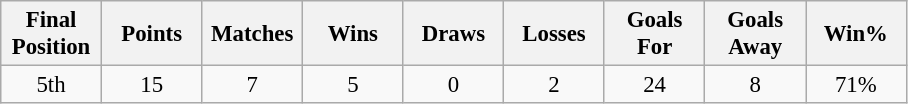<table class="wikitable" style="font-size: 95%; text-align: center;">
<tr>
<th width=60>Final Position</th>
<th width=60>Points</th>
<th width=60>Matches</th>
<th width=60>Wins</th>
<th width=60>Draws</th>
<th width=60>Losses</th>
<th width=60>Goals For</th>
<th width=60>Goals Away</th>
<th width=60>Win%</th>
</tr>
<tr>
<td>5th</td>
<td>15</td>
<td>7</td>
<td>5</td>
<td>0</td>
<td>2</td>
<td>24</td>
<td>8</td>
<td>71%</td>
</tr>
</table>
